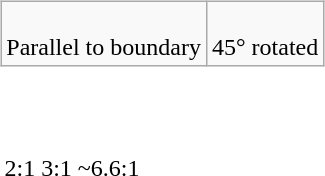<table align=right>
<tr>
<td><br><table class=wikitable align=right>
<tr align=center>
<td><br>Parallel to boundary</td>
<td><br>45° rotated</td>
</tr>
</table>
</td>
</tr>
<tr>
<td><br><table>
<tr align=center>
<td><br>2:1</td>
<td><br>3:1</td>
<td><br>~6.6:1</td>
</tr>
</table>
</td>
</tr>
</table>
